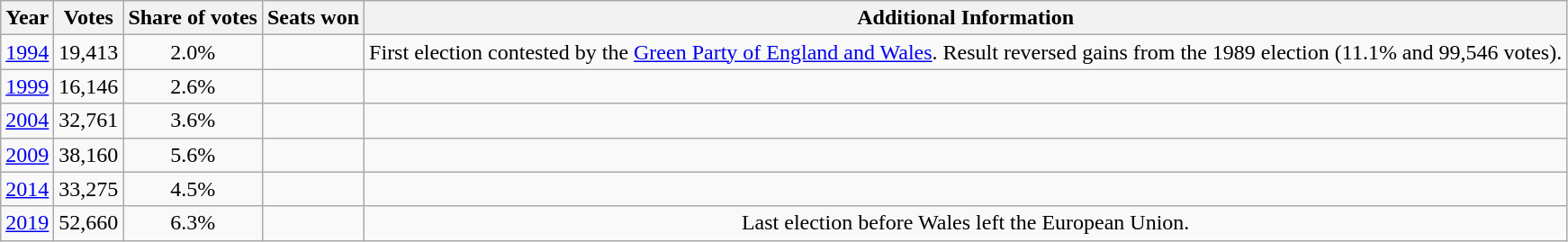<table class="wikitable" style="text-align:center;">
<tr>
<th>Year</th>
<th>Votes</th>
<th>Share of votes</th>
<th>Seats won</th>
<th>Additional Information</th>
</tr>
<tr>
<td><a href='#'>1994</a></td>
<td>19,413</td>
<td>2.0%</td>
<td></td>
<td>First election contested by the <a href='#'>Green Party of England and Wales</a>. Result reversed gains from the 1989 election (11.1% and 99,546 votes).</td>
</tr>
<tr>
<td><a href='#'>1999</a></td>
<td>16,146</td>
<td>2.6%</td>
<td></td>
<td></td>
</tr>
<tr>
<td><a href='#'>2004</a></td>
<td>32,761</td>
<td>3.6%</td>
<td></td>
<td></td>
</tr>
<tr>
<td><a href='#'>2009</a></td>
<td>38,160</td>
<td>5.6%</td>
<td></td>
<td></td>
</tr>
<tr>
<td><a href='#'>2014</a></td>
<td>33,275</td>
<td>4.5%</td>
<td></td>
<td></td>
</tr>
<tr>
<td><a href='#'>2019</a></td>
<td>52,660</td>
<td>6.3%</td>
<td></td>
<td>Last election before Wales left the European Union.</td>
</tr>
</table>
